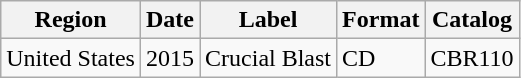<table class="wikitable">
<tr>
<th>Region</th>
<th>Date</th>
<th>Label</th>
<th>Format</th>
<th>Catalog</th>
</tr>
<tr>
<td>United States</td>
<td>2015</td>
<td>Crucial Blast</td>
<td>CD</td>
<td>CBR110</td>
</tr>
</table>
